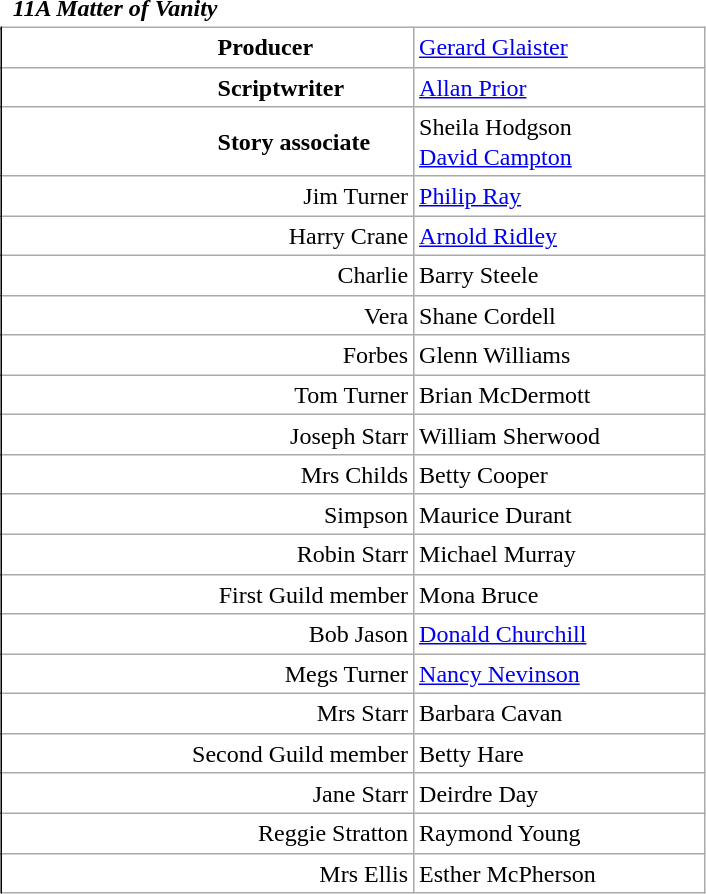<table class="wikitable mw-collapsible mw-collapsed" style="vertical-align:top;margin:auto 2em;line-height:1.2;min-width:33em;display: inline-table;background-color:inherit;border:none;">
<tr>
<td class=unsortable style="border:hidden;line-height:1.67;text-align:center;margin-left:-1em;padding-left:0.5em;min-width:1.0em;"></td>
<td class=unsortable style="border:none;padding-left:0.5em;text-align:left;min-width:16.5em;font-weight:700;font-style:italic;">11A Matter of Vanity</td>
<td class=unsortable style="border:none;text-align:right;font-weight:normal;font-family:Courier;font-size:95%;letter-spacing:-1pt;min-width:8.5em;padding-right:0.2em;"></td>
<td class=unsortable style="border:hidden;min-width:3.5em;padding-left:0;"></td>
<td class=unsortable style="border:hidden;min-width:3.5em;font-size:95%;"></td>
</tr>
<tr>
<td rowspan=100 style="border:none thin;border-right-style :solid;"></td>
</tr>
<tr>
<td style="text-align:left;padding-left:9.0em;font-weight:bold;">Producer</td>
<td colspan=2><a href='#'>Gerard Glaister</a></td>
</tr>
<tr>
<td style="text-align:left;padding-left:9.0em;font-weight:bold;">Scriptwriter</td>
<td colspan=2><a href='#'>Allan Prior</a></td>
</tr>
<tr>
<td style="text-align:left;padding-left:9.0em;font-weight:bold;">Story associate</td>
<td colspan=2>Sheila Hodgson<br><a href='#'>David Campton</a></td>
</tr>
<tr>
<td style="text-align:right;">Jim Turner</td>
<td colspan=2><a href='#'>Philip Ray</a></td>
</tr>
<tr>
<td style="text-align:right;">Harry Crane</td>
<td colspan=2><a href='#'>Arnold Ridley</a></td>
</tr>
<tr>
<td style="text-align:right;">Charlie</td>
<td colspan=2>Barry Steele</td>
</tr>
<tr>
<td style="text-align:right;">Vera</td>
<td colspan=2>Shane Cordell</td>
</tr>
<tr>
<td style="text-align:right;">Forbes</td>
<td colspan=2>Glenn Williams</td>
</tr>
<tr>
<td style="text-align:right;">Tom Turner</td>
<td colspan=2>Brian McDermott</td>
</tr>
<tr>
<td style="text-align:right;">Joseph Starr</td>
<td colspan=2>William Sherwood</td>
</tr>
<tr>
<td style="text-align:right;">Mrs Childs</td>
<td colspan=2>Betty Cooper</td>
</tr>
<tr>
<td style="text-align:right;">Simpson</td>
<td colspan=2>Maurice Durant</td>
</tr>
<tr>
<td style="text-align:right;">Robin Starr</td>
<td colspan=2>Michael Murray</td>
</tr>
<tr>
<td style="text-align:right;">First Guild member</td>
<td colspan=2>Mona Bruce</td>
</tr>
<tr>
<td style="text-align:right;">Bob Jason</td>
<td colspan=2><a href='#'>Donald Churchill</a></td>
</tr>
<tr>
<td style="text-align:right;">Megs Turner</td>
<td colspan=2><a href='#'>Nancy Nevinson</a></td>
</tr>
<tr>
<td style="text-align:right;">Mrs Starr</td>
<td colspan=2>Barbara Cavan</td>
</tr>
<tr>
<td style="text-align:right;">Second Guild member</td>
<td colspan=2>Betty Hare</td>
</tr>
<tr>
<td style="text-align:right;">Jane Starr</td>
<td colspan=2>Deirdre Day</td>
</tr>
<tr>
<td style="text-align:right;">Reggie Stratton</td>
<td colspan=2>Raymond Young</td>
</tr>
<tr>
<td style="text-align:right;">Mrs Ellis</td>
<td colspan=2>Esther McPherson</td>
</tr>
</table>
